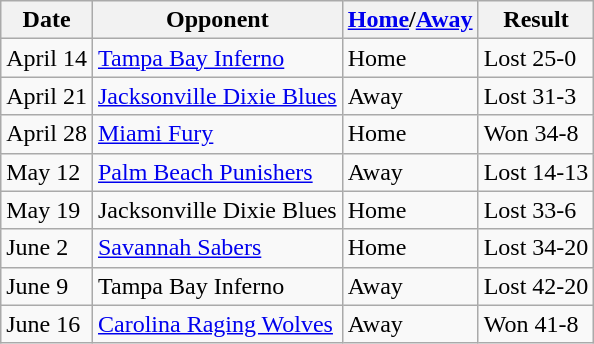<table class="wikitable">
<tr>
<th>Date</th>
<th>Opponent</th>
<th><a href='#'>Home</a>/<a href='#'>Away</a></th>
<th>Result</th>
</tr>
<tr>
<td>April 14</td>
<td><a href='#'>Tampa Bay Inferno</a></td>
<td>Home</td>
<td>Lost 25-0</td>
</tr>
<tr>
<td>April 21</td>
<td><a href='#'>Jacksonville Dixie Blues</a></td>
<td>Away</td>
<td>Lost 31-3</td>
</tr>
<tr>
<td>April 28</td>
<td><a href='#'>Miami Fury</a></td>
<td>Home</td>
<td>Won 34-8</td>
</tr>
<tr>
<td>May 12</td>
<td><a href='#'>Palm Beach Punishers</a></td>
<td>Away</td>
<td>Lost 14-13</td>
</tr>
<tr>
<td>May 19</td>
<td>Jacksonville Dixie Blues</td>
<td>Home</td>
<td>Lost 33-6</td>
</tr>
<tr>
<td>June 2</td>
<td><a href='#'>Savannah Sabers</a></td>
<td>Home</td>
<td>Lost 34-20</td>
</tr>
<tr>
<td>June 9</td>
<td>Tampa Bay Inferno</td>
<td>Away</td>
<td>Lost 42-20</td>
</tr>
<tr>
<td>June 16</td>
<td><a href='#'>Carolina Raging Wolves</a></td>
<td>Away</td>
<td>Won 41-8</td>
</tr>
</table>
